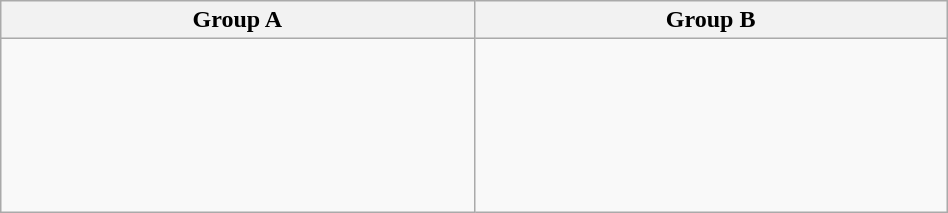<table class=wikitable width=50%>
<tr>
<th width=25%>Group A</th>
<th width=25%>Group B</th>
</tr>
<tr>
<td><br><br><br><br><br><br></td>
<td><br><br><br><br><br><br></td>
</tr>
</table>
